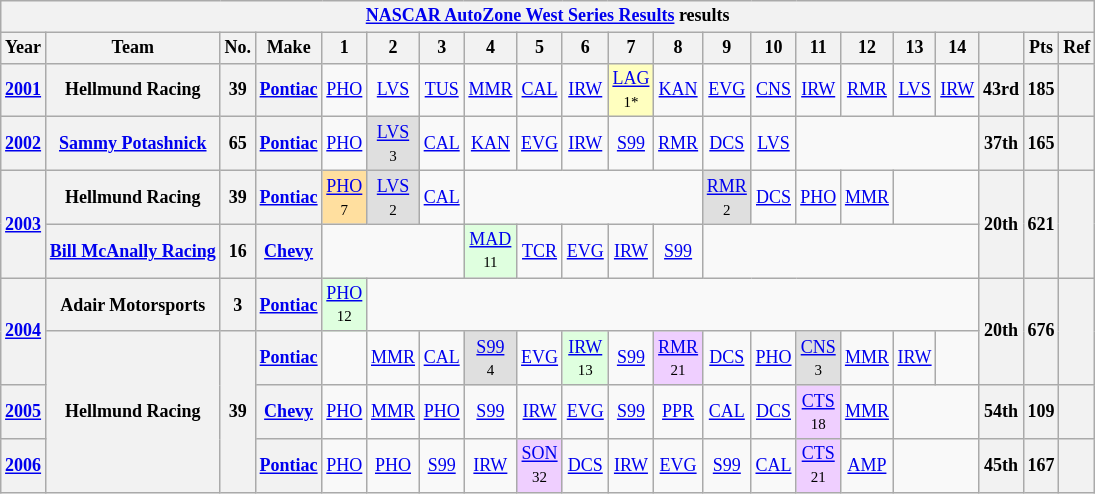<table class="wikitable" style="text-align:center; font-size:75%">
<tr>
<th colspan=21><a href='#'>NASCAR AutoZone West Series Results</a> results</th>
</tr>
<tr>
<th>Year</th>
<th>Team</th>
<th>No.</th>
<th>Make</th>
<th>1</th>
<th>2</th>
<th>3</th>
<th>4</th>
<th>5</th>
<th>6</th>
<th>7</th>
<th>8</th>
<th>9</th>
<th>10</th>
<th>11</th>
<th>12</th>
<th>13</th>
<th>14</th>
<th></th>
<th>Pts</th>
<th>Ref</th>
</tr>
<tr>
<th><a href='#'>2001</a></th>
<th>Hellmund Racing</th>
<th>39</th>
<th><a href='#'>Pontiac</a></th>
<td><a href='#'>PHO</a></td>
<td><a href='#'>LVS</a></td>
<td><a href='#'>TUS</a></td>
<td><a href='#'>MMR</a></td>
<td><a href='#'>CAL</a></td>
<td><a href='#'>IRW</a></td>
<td style="background:#FFFFBF;"><a href='#'>LAG</a><br><small>1*</small></td>
<td><a href='#'>KAN</a></td>
<td><a href='#'>EVG</a></td>
<td><a href='#'>CNS</a></td>
<td><a href='#'>IRW</a></td>
<td><a href='#'>RMR</a></td>
<td><a href='#'>LVS</a></td>
<td><a href='#'>IRW</a></td>
<th>43rd</th>
<th>185</th>
<th></th>
</tr>
<tr>
<th><a href='#'>2002</a></th>
<th><a href='#'>Sammy Potashnick</a></th>
<th>65</th>
<th><a href='#'>Pontiac</a></th>
<td><a href='#'>PHO</a></td>
<td style="background:#DFDFDF;"><a href='#'>LVS</a><br><small>3</small></td>
<td><a href='#'>CAL</a></td>
<td><a href='#'>KAN</a></td>
<td><a href='#'>EVG</a></td>
<td><a href='#'>IRW</a></td>
<td><a href='#'>S99</a></td>
<td><a href='#'>RMR</a></td>
<td><a href='#'>DCS</a></td>
<td><a href='#'>LVS</a></td>
<td colspan=4></td>
<th>37th</th>
<th>165</th>
<th></th>
</tr>
<tr>
<th rowspan=2><a href='#'>2003</a></th>
<th>Hellmund Racing</th>
<th>39</th>
<th><a href='#'>Pontiac</a></th>
<td style="background:#FFDF9F;"><a href='#'>PHO</a><br><small>7</small></td>
<td style="background:#DFDFDF;"><a href='#'>LVS</a><br><small>2</small></td>
<td><a href='#'>CAL</a></td>
<td colspan=5></td>
<td style="background:#DFDFDF;"><a href='#'>RMR</a><br><small>2</small></td>
<td><a href='#'>DCS</a></td>
<td><a href='#'>PHO</a></td>
<td><a href='#'>MMR</a></td>
<td colspan=2></td>
<th rowspan=2>20th</th>
<th rowspan=2>621</th>
<th rowspan=2></th>
</tr>
<tr>
<th><a href='#'>Bill McAnally Racing</a></th>
<th>16</th>
<th><a href='#'>Chevy</a></th>
<td colspan=3></td>
<td style="background:#DFFFDF;"><a href='#'>MAD</a><br><small>11</small></td>
<td><a href='#'>TCR</a></td>
<td><a href='#'>EVG</a></td>
<td><a href='#'>IRW</a></td>
<td><a href='#'>S99</a></td>
<td colspan=6></td>
</tr>
<tr>
<th rowspan=2><a href='#'>2004</a></th>
<th>Adair Motorsports</th>
<th>3</th>
<th><a href='#'>Pontiac</a></th>
<td style="background:#DFFFDF;"><a href='#'>PHO</a><br><small>12</small></td>
<td colspan=13></td>
<th rowspan=2>20th</th>
<th rowspan=2>676</th>
<th rowspan=2></th>
</tr>
<tr>
<th rowspan=3>Hellmund Racing</th>
<th rowspan=3>39</th>
<th><a href='#'>Pontiac</a></th>
<td></td>
<td><a href='#'>MMR</a></td>
<td><a href='#'>CAL</a></td>
<td style="background:#DFDFDF;"><a href='#'>S99</a><br><small>4</small></td>
<td><a href='#'>EVG</a></td>
<td style="background:#DFFFDF;"><a href='#'>IRW</a><br><small>13</small></td>
<td><a href='#'>S99</a></td>
<td style="background:#EFCFFF;"><a href='#'>RMR</a><br><small>21</small></td>
<td><a href='#'>DCS</a></td>
<td><a href='#'>PHO</a></td>
<td style="background:#DFDFDF;"><a href='#'>CNS</a><br><small>3</small></td>
<td><a href='#'>MMR</a></td>
<td><a href='#'>IRW</a></td>
<td></td>
</tr>
<tr>
<th><a href='#'>2005</a></th>
<th><a href='#'>Chevy</a></th>
<td><a href='#'>PHO</a></td>
<td><a href='#'>MMR</a></td>
<td><a href='#'>PHO</a></td>
<td><a href='#'>S99</a></td>
<td><a href='#'>IRW</a></td>
<td><a href='#'>EVG</a></td>
<td><a href='#'>S99</a></td>
<td><a href='#'>PPR</a></td>
<td><a href='#'>CAL</a></td>
<td><a href='#'>DCS</a></td>
<td style="background:#EFCFFF;"><a href='#'>CTS</a><br><small>18</small></td>
<td><a href='#'>MMR</a></td>
<td colspan=2></td>
<th>54th</th>
<th>109</th>
<th></th>
</tr>
<tr>
<th><a href='#'>2006</a></th>
<th><a href='#'>Pontiac</a></th>
<td><a href='#'>PHO</a></td>
<td><a href='#'>PHO</a></td>
<td><a href='#'>S99</a></td>
<td><a href='#'>IRW</a></td>
<td style="background:#EFCFFF;"><a href='#'>SON</a><br><small>32</small></td>
<td><a href='#'>DCS</a></td>
<td><a href='#'>IRW</a></td>
<td><a href='#'>EVG</a></td>
<td><a href='#'>S99</a></td>
<td><a href='#'>CAL</a></td>
<td style="background:#EFCFFF;"><a href='#'>CTS</a> <br><small>21</small></td>
<td><a href='#'>AMP</a></td>
<td colspan=2></td>
<th>45th</th>
<th>167</th>
<th></th>
</tr>
</table>
